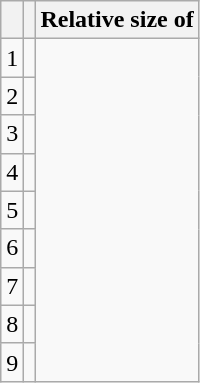<table class="wikitable">
<tr>
<th></th>
<th></th>
<th>Relative size of </th>
</tr>
<tr>
<td>1</td>
<td> </td>
</tr>
<tr>
<td>2</td>
<td> </td>
</tr>
<tr>
<td>3</td>
<td> </td>
</tr>
<tr>
<td>4</td>
<td> </td>
</tr>
<tr>
<td>5</td>
<td> </td>
</tr>
<tr>
<td>6</td>
<td> </td>
</tr>
<tr>
<td>7</td>
<td> </td>
</tr>
<tr>
<td>8</td>
<td> </td>
</tr>
<tr>
<td>9</td>
<td> </td>
</tr>
</table>
